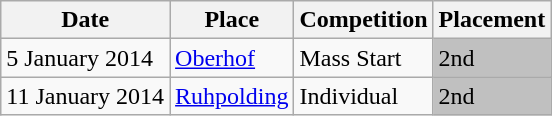<table class="wikitable sortable">
<tr>
<th>Date</th>
<th>Place</th>
<th>Competition</th>
<th>Placement</th>
</tr>
<tr>
<td>5 January 2014</td>
<td> <a href='#'>Oberhof</a></td>
<td>Mass Start</td>
<td bgcolor="silver">2nd</td>
</tr>
<tr>
<td>11 January 2014</td>
<td> <a href='#'>Ruhpolding</a></td>
<td>Individual</td>
<td bgcolor="silver">2nd</td>
</tr>
</table>
